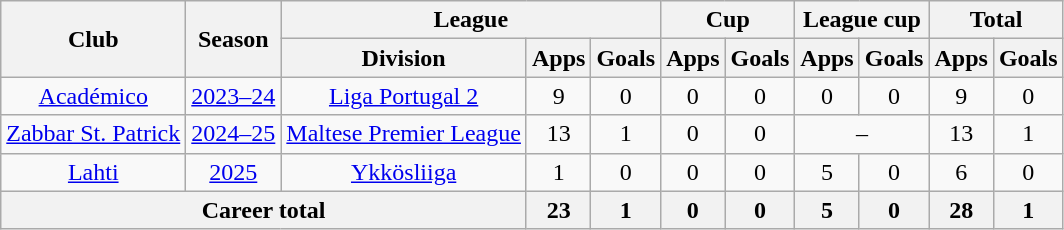<table class="wikitable" style="text-align:center">
<tr>
<th rowspan="2">Club</th>
<th rowspan="2">Season</th>
<th colspan="3">League</th>
<th colspan="2">Cup</th>
<th colspan="2">League cup</th>
<th colspan="2">Total</th>
</tr>
<tr>
<th>Division</th>
<th>Apps</th>
<th>Goals</th>
<th>Apps</th>
<th>Goals</th>
<th>Apps</th>
<th>Goals</th>
<th>Apps</th>
<th>Goals</th>
</tr>
<tr>
<td><a href='#'>Académico</a></td>
<td><a href='#'>2023–24</a></td>
<td><a href='#'>Liga Portugal 2</a></td>
<td>9</td>
<td>0</td>
<td>0</td>
<td>0</td>
<td>0</td>
<td>0</td>
<td>9</td>
<td>0</td>
</tr>
<tr>
<td><a href='#'>Zabbar St. Patrick</a></td>
<td><a href='#'>2024–25</a></td>
<td><a href='#'>Maltese Premier League</a></td>
<td>13</td>
<td>1</td>
<td>0</td>
<td>0</td>
<td colspan=2>–</td>
<td>13</td>
<td>1</td>
</tr>
<tr>
<td><a href='#'>Lahti</a></td>
<td><a href='#'>2025</a></td>
<td><a href='#'>Ykkösliiga</a></td>
<td>1</td>
<td>0</td>
<td>0</td>
<td>0</td>
<td>5</td>
<td>0</td>
<td>6</td>
<td>0</td>
</tr>
<tr>
<th colspan="3">Career total</th>
<th>23</th>
<th>1</th>
<th>0</th>
<th>0</th>
<th>5</th>
<th>0</th>
<th>28</th>
<th>1</th>
</tr>
</table>
